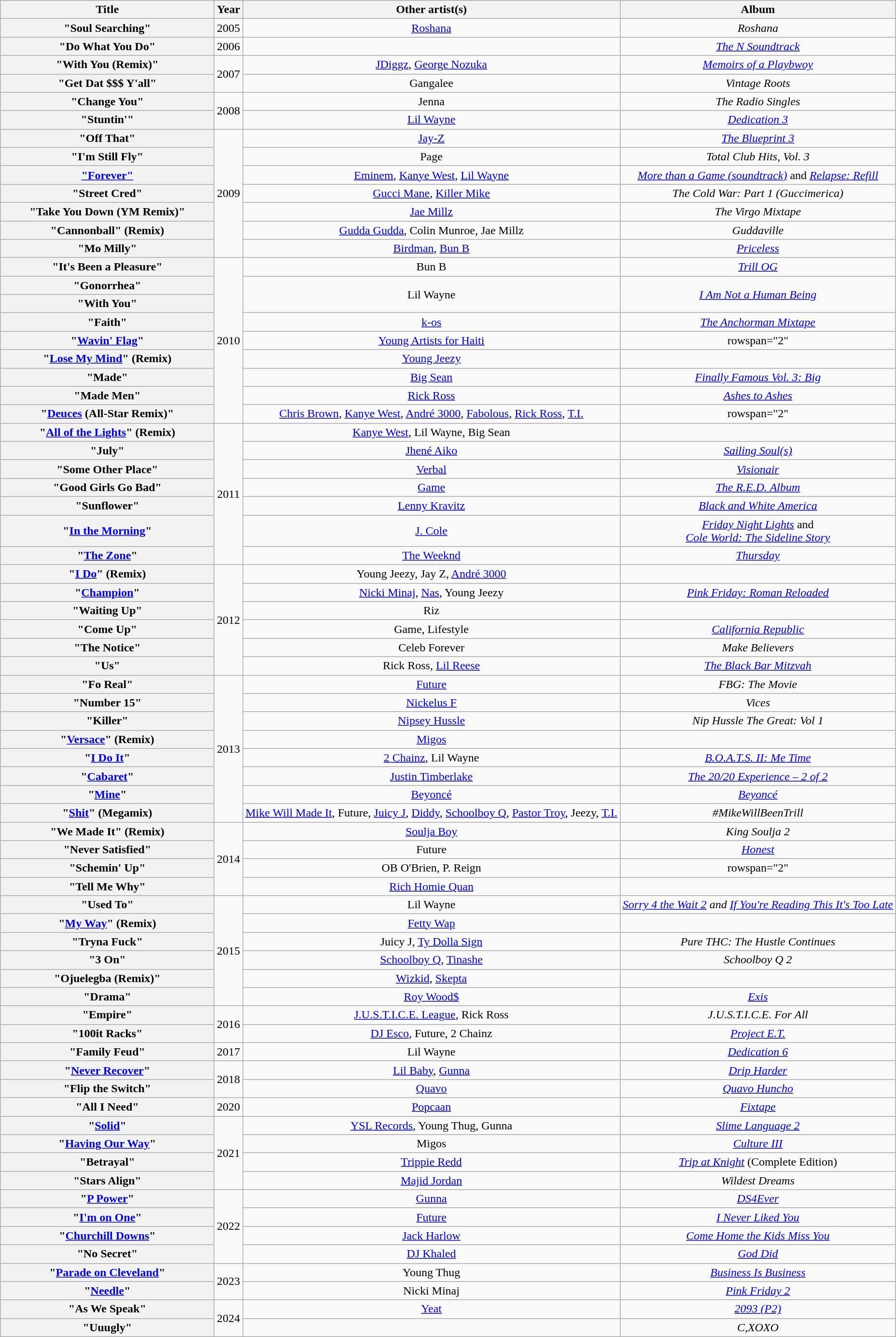<table class="wikitable plainrowheaders" style="text-align:center;">
<tr>
<th scope="col" style="width:18em;">Title</th>
<th scope="col">Year</th>
<th scope="col">Other artist(s)</th>
<th scope="col">Album</th>
</tr>
<tr>
<th scope="row">"Soul Searching"</th>
<td>2005</td>
<td><a href='#'>Roshana</a></td>
<td><em>Roshana</em></td>
</tr>
<tr>
<th scope="row">"Do What You Do"</th>
<td>2006</td>
<td></td>
<td><em><a href='#'>The N Soundtrack</a></em></td>
</tr>
<tr>
<th scope="row">"With You (Remix)"</th>
<td rowspan="2">2007</td>
<td><a href='#'>JDiggz</a>, <a href='#'>George Nozuka</a></td>
<td><em><a href='#'>Memoirs of a Playbwoy</a></em></td>
</tr>
<tr>
<th scope="row">"Get Dat $$$ Y'all"</th>
<td>Gangalee</td>
<td><em>Vintage Roots</em></td>
</tr>
<tr>
<th scope="row">"Change You"</th>
<td rowspan="2">2008</td>
<td>Jenna</td>
<td><em>The Radio Singles</em></td>
</tr>
<tr>
<th scope="row">"Stuntin'"</th>
<td><a href='#'>Lil Wayne</a></td>
<td><em><a href='#'>Dedication 3</a></em></td>
</tr>
<tr>
<th scope="row">"Off That"</th>
<td rowspan="7">2009</td>
<td><a href='#'>Jay-Z</a></td>
<td><em><a href='#'>The Blueprint 3</a></em></td>
</tr>
<tr>
<th scope="row">"I'm Still Fly"</th>
<td>Page</td>
<td><em>Total Club Hits, Vol. 3</em></td>
</tr>
<tr>
<th scope="row"><a href='#'>"Forever"</a></th>
<td><a href='#'>Eminem</a>, <a href='#'>Kanye West</a>, <a href='#'>Lil Wayne</a></td>
<td><em><a href='#'>More than a Game (soundtrack)</a></em> and <em><a href='#'>Relapse: Refill</a></em></td>
</tr>
<tr>
<th scope="row">"Street Cred"</th>
<td><a href='#'>Gucci Mane</a>, <a href='#'>Killer Mike</a></td>
<td><em>The Cold War: Part 1 (Guccimerica)</em></td>
</tr>
<tr>
<th scope="row">"Take You Down (YM Remix)"</th>
<td><a href='#'>Jae Millz</a></td>
<td><em>The Virgo Mixtape</em></td>
</tr>
<tr>
<th scope="row">"Cannonball" (Remix)</th>
<td><a href='#'>Gudda Gudda</a>, Colin Munroe, Jae Millz</td>
<td><em>Guddaville</em></td>
</tr>
<tr>
<th scope="row">"Mo Milly"</th>
<td><a href='#'>Birdman</a>, <a href='#'>Bun B</a></td>
<td><em><a href='#'>Priceless</a></em></td>
</tr>
<tr>
<th scope="row">"It's Been a Pleasure"</th>
<td rowspan="9">2010</td>
<td>Bun B</td>
<td><em><a href='#'>Trill OG</a></em></td>
</tr>
<tr>
<th scope="row">"Gonorrhea"</th>
<td rowspan="2">Lil Wayne</td>
<td rowspan="2"><em><a href='#'>I Am Not a Human Being</a></em></td>
</tr>
<tr>
<th scope="row">"With You"</th>
</tr>
<tr>
<th scope="row">"Faith"</th>
<td><a href='#'>k-os</a></td>
<td><em><a href='#'>The Anchorman Mixtape</a></em></td>
</tr>
<tr>
<th scope="row">"<a href='#'>Wavin' Flag</a>" </th>
<td><a href='#'>Young Artists for Haiti</a></td>
<td>rowspan="2" </td>
</tr>
<tr>
<th scope="row">"<a href='#'>Lose My Mind</a>" (Remix)</th>
<td><a href='#'>Young Jeezy</a></td>
</tr>
<tr>
<th scope="row">"Made"</th>
<td><a href='#'>Big Sean</a></td>
<td><em><a href='#'>Finally Famous Vol. 3: Big</a></em></td>
</tr>
<tr>
<th scope="row">"Made Men"</th>
<td><a href='#'>Rick Ross</a></td>
<td><em><a href='#'>Ashes to Ashes</a></em></td>
</tr>
<tr>
<th scope="row">"<a href='#'>Deuces</a> (All-Star Remix)"</th>
<td><a href='#'>Chris Brown</a>, <a href='#'>Kanye West</a>, <a href='#'>André 3000</a>, <a href='#'>Fabolous</a>, <a href='#'>Rick Ross</a>, <a href='#'>T.I.</a></td>
<td>rowspan="2" </td>
</tr>
<tr>
<th scope="row">"<a href='#'>All of the Lights</a>" (Remix)</th>
<td rowspan="7">2011</td>
<td><a href='#'>Kanye West</a>, Lil Wayne, Big Sean</td>
</tr>
<tr>
<th scope="row">"July"</th>
<td><a href='#'>Jhené Aiko</a></td>
<td><em><a href='#'>Sailing Soul(s)</a></em></td>
</tr>
<tr>
<th scope="row">"Some Other Place"</th>
<td><a href='#'>Verbal</a></td>
<td><em><a href='#'>Visionair</a></em></td>
</tr>
<tr>
<th scope="row">"Good Girls Go Bad"</th>
<td><a href='#'>Game</a></td>
<td><em><a href='#'>The R.E.D. Album</a></em></td>
</tr>
<tr>
<th scope="row">"Sunflower"</th>
<td><a href='#'>Lenny Kravitz</a></td>
<td><em><a href='#'>Black and White America</a></em></td>
</tr>
<tr>
<th scope="row">"<a href='#'>In the Morning</a>"</th>
<td><a href='#'>J. Cole</a></td>
<td><em><a href='#'>Friday Night Lights</a></em> and<br><em><a href='#'>Cole World: The Sideline Story</a></em></td>
</tr>
<tr>
<th scope="row">"<a href='#'>The Zone</a>" </th>
<td><a href='#'>The Weeknd</a></td>
<td><em><a href='#'>Thursday</a></em></td>
</tr>
<tr>
<th scope="row">"<a href='#'>I Do</a>" (Remix)</th>
<td rowspan="6">2012</td>
<td>Young Jeezy, Jay Z, <a href='#'>André 3000</a></td>
<td></td>
</tr>
<tr>
<th scope="row">"<a href='#'>Champion</a>"</th>
<td><a href='#'>Nicki Minaj</a>, <a href='#'>Nas</a>, Young Jeezy</td>
<td><em><a href='#'>Pink Friday: Roman Reloaded</a></em></td>
</tr>
<tr>
<th scope="row">"Waiting Up"</th>
<td>Riz</td>
<td></td>
</tr>
<tr>
<th scope="row">"Come Up"</th>
<td>Game, Lifestyle</td>
<td><em><a href='#'>California Republic</a></em></td>
</tr>
<tr>
<th scope="row">"The Notice"</th>
<td>Celeb Forever</td>
<td><em>Make Believers</em></td>
</tr>
<tr>
<th scope="row">"Us"</th>
<td>Rick Ross, <a href='#'>Lil Reese</a></td>
<td><em><a href='#'>The Black Bar Mitzvah</a></em></td>
</tr>
<tr>
<th scope="row">"Fo Real"</th>
<td rowspan="8">2013</td>
<td><a href='#'>Future</a></td>
<td><em>FBG: The Movie</em></td>
</tr>
<tr>
<th scope="row">"Number 15"</th>
<td><a href='#'>Nickelus F</a></td>
<td><em>Vices</em></td>
</tr>
<tr>
<th scope="row">"Killer"</th>
<td><a href='#'>Nipsey Hussle</a></td>
<td><em>Nip Hussle The Great: Vol 1</em></td>
</tr>
<tr>
<th scope="row">"<a href='#'>Versace</a>" (Remix)</th>
<td><a href='#'>Migos</a></td>
<td></td>
</tr>
<tr>
<th scope="row">"<a href='#'>I Do It</a>"</th>
<td><a href='#'>2 Chainz</a>, Lil Wayne</td>
<td><em><a href='#'>B.O.A.T.S. II: Me Time</a></em></td>
</tr>
<tr>
<th scope="row">"<a href='#'>Cabaret</a>"</th>
<td><a href='#'>Justin Timberlake</a></td>
<td><em><a href='#'>The 20/20 Experience – 2 of 2</a></em></td>
</tr>
<tr>
<th scope="row">"<a href='#'>Mine</a>"</th>
<td><a href='#'>Beyoncé</a></td>
<td><em><a href='#'>Beyoncé</a></em></td>
</tr>
<tr>
<th scope="row">"<a href='#'>Shit</a>" (Megamix)</th>
<td><a href='#'>Mike Will Made It</a>, Future, <a href='#'>Juicy J</a>, <a href='#'>Diddy</a>, <a href='#'>Schoolboy Q</a>, <a href='#'>Pastor Troy</a>, Jeezy, <a href='#'>T.I.</a></td>
<td><em>#MikeWillBeenTrill</em></td>
</tr>
<tr>
<th scope="row">"We Made It" (Remix)</th>
<td rowspan="4">2014</td>
<td><a href='#'>Soulja Boy</a></td>
<td><em>King Soulja 2</em></td>
</tr>
<tr>
<th scope="row">"Never Satisfied"</th>
<td>Future</td>
<td><em><a href='#'>Honest</a></em></td>
</tr>
<tr>
<th scope="row">"Schemin' Up"</th>
<td>OB O'Brien, P. Reign</td>
<td>rowspan="2" </td>
</tr>
<tr>
<th scope="row">"Tell Me Why"</th>
<td><a href='#'>Rich Homie Quan</a></td>
</tr>
<tr>
<th scope="row">"Used To"</th>
<td rowspan="6">2015</td>
<td>Lil Wayne</td>
<td><em><a href='#'>Sorry 4 the Wait 2</a> and <a href='#'>If You're Reading This It's Too Late</a></em></td>
</tr>
<tr>
<th scope="row">"<a href='#'>My Way</a>" (Remix)</th>
<td><a href='#'>Fetty Wap</a></td>
<td></td>
</tr>
<tr>
<th scope="row">"Tryna Fuck"</th>
<td>Juicy J, <a href='#'>Ty Dolla Sign</a></td>
<td><em>Pure THC: The Hustle Continues</em></td>
</tr>
<tr>
<th scope="row">"3 On"</th>
<td><a href='#'>Schoolboy Q</a>, <a href='#'>Tinashe</a></td>
<td><em>Schoolboy Q 2</em></td>
</tr>
<tr>
<th scope="row">"Ojuelegba (Remix)"</th>
<td><a href='#'>Wizkid</a>, <a href='#'>Skepta</a></td>
<td></td>
</tr>
<tr>
<th scope="row">"Drama"</th>
<td><a href='#'>Roy Wood$</a></td>
<td><em><a href='#'>Exis</a></em></td>
</tr>
<tr>
<th scope="row">"Empire"</th>
<td rowspan="2">2016</td>
<td><a href='#'>J.U.S.T.I.C.E. League</a>, Rick Ross</td>
<td><em>J.U.S.T.I.C.E. For All</em></td>
</tr>
<tr>
<th scope="row">"100it Racks"</th>
<td><a href='#'>DJ Esco</a>, Future, 2 Chainz</td>
<td><em><a href='#'>Project E.T.</a></em></td>
</tr>
<tr>
<th scope="row">"Family Feud"</th>
<td>2017</td>
<td>Lil Wayne</td>
<td><em><a href='#'>Dedication 6</a></em></td>
</tr>
<tr>
<th scope="row">"<a href='#'>Never Recover</a>"</th>
<td rowspan="2">2018</td>
<td><a href='#'>Lil Baby</a>, <a href='#'>Gunna</a></td>
<td><em><a href='#'>Drip Harder</a></em></td>
</tr>
<tr>
<th scope="row">"Flip the Switch"</th>
<td><a href='#'>Quavo</a></td>
<td><em><a href='#'>Quavo Huncho</a></em></td>
</tr>
<tr>
<th scope="row">"All I Need"</th>
<td>2020</td>
<td><a href='#'>Popcaan</a></td>
<td><em><a href='#'>Fixtape</a></em></td>
</tr>
<tr>
<th scope="row">"<a href='#'>Solid</a>"</th>
<td rowspan="4">2021</td>
<td><a href='#'>YSL Records</a>, Young Thug, Gunna</td>
<td><em><a href='#'>Slime Language 2</a></em></td>
</tr>
<tr>
<th scope="row">"<a href='#'>Having Our Way</a>"</th>
<td>Migos</td>
<td><em><a href='#'>Culture III</a></em></td>
</tr>
<tr>
<th scope="row">"Betrayal"</th>
<td><a href='#'>Trippie Redd</a></td>
<td><em><a href='#'>Trip at Knight</a></em> (Complete Edition)</td>
</tr>
<tr>
<th scope="row">"Stars Align"</th>
<td><a href='#'>Majid Jordan</a></td>
<td><em>Wildest Dreams</em></td>
</tr>
<tr>
<th scope="row">"<a href='#'>P Power</a>"</th>
<td rowspan="4">2022</td>
<td><a href='#'>Gunna</a></td>
<td><em><a href='#'>DS4Ever</a></em></td>
</tr>
<tr>
<th scope="row">"<a href='#'>I'm on One</a>"</th>
<td><a href='#'>Future</a></td>
<td><em><a href='#'>I Never Liked You</a></em></td>
</tr>
<tr>
<th scope="row">"<a href='#'>Churchill Downs</a>"</th>
<td><a href='#'>Jack Harlow</a></td>
<td><em><a href='#'>Come Home the Kids Miss You</a></em></td>
</tr>
<tr>
<th scope="row">"No Secret"</th>
<td><a href='#'>DJ Khaled</a></td>
<td><em><a href='#'>God Did</a></em></td>
</tr>
<tr>
<th scope="row">"<a href='#'>Parade on Cleveland</a>"</th>
<td rowspan="2">2023</td>
<td>Young Thug</td>
<td><em><a href='#'>Business Is Business</a></em></td>
</tr>
<tr>
<th scope="row">"<a href='#'>Needle</a>"</th>
<td>Nicki Minaj</td>
<td><em><a href='#'>Pink Friday 2</a></em></td>
</tr>
<tr>
<th scope="row">"As We Speak"</th>
<td rowspan="2">2024</td>
<td><a href='#'>Yeat</a></td>
<td><em><a href='#'>2093 (P2)</a></em></td>
</tr>
<tr>
<th scope="row">"Uuugly"</th>
<td></td>
<td><em>C,XOXO</em></td>
</tr>
</table>
